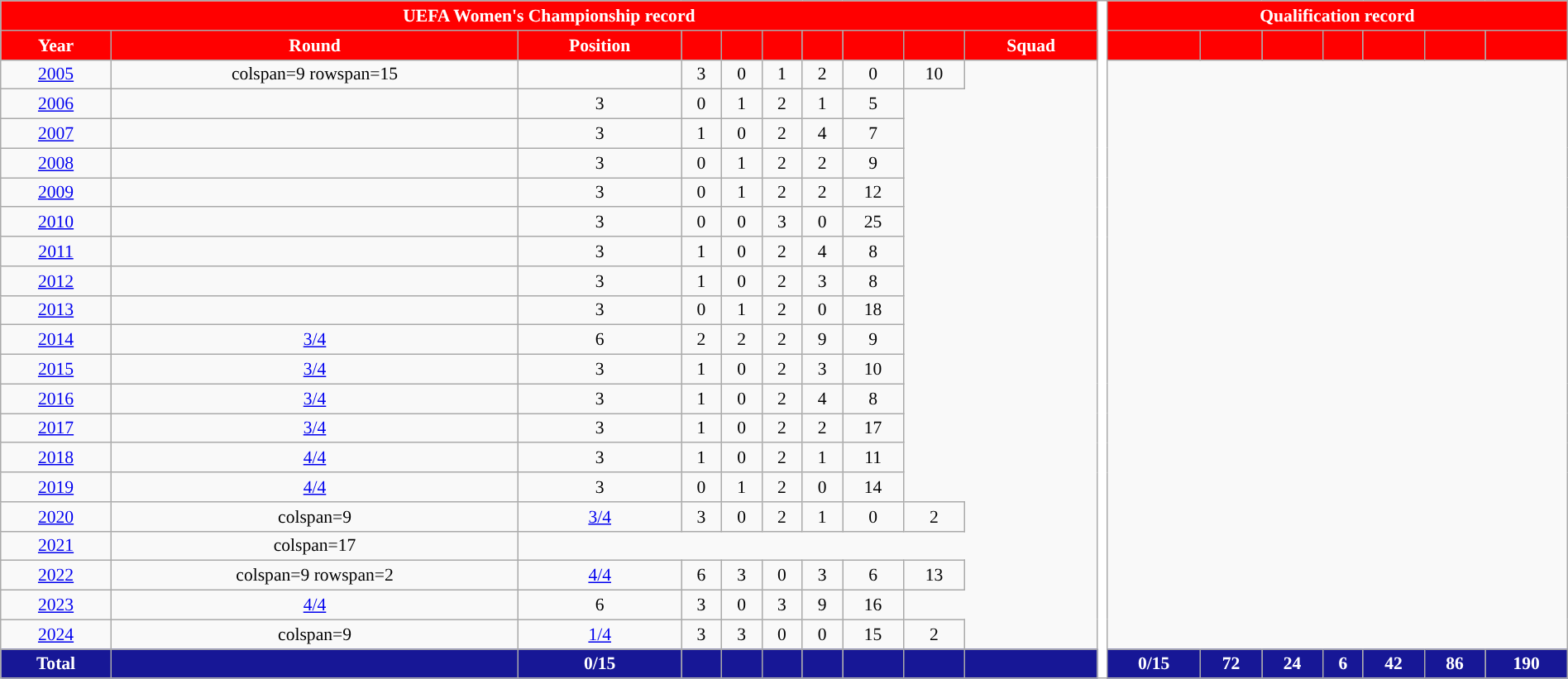<table class="wikitable" style="font-size:90%; text-align:center;" width="100%" class="wikitable">
<tr>
<th colspan=10 style="background:#ff0000; color:white; ">UEFA Women's Championship record</th>
<th width="1" rowspan=28 style="background:#FFFFFF; color:white"></th>
<th colspan=7 style="background:#ff0000; color:white; ">Qualification record</th>
</tr>
<tr>
<th style="background:#ff0000; color:white; ">Year</th>
<th style="background:#ff0000; color:white; ">Round</th>
<th style="background:#ff0000; color:white; ">Position</th>
<th style="background:#ff0000; color:white; "></th>
<th style="background:#ff0000; color:white; "></th>
<th style="background:#ff0000; color:white; "></th>
<th style="background:#ff0000; color:white; "></th>
<th style="background:#ff0000; color:white; "></th>
<th style="background:#ff0000; color:white; "></th>
<th style="background:#ff0000; color:white; ">Squad</th>
<th style="background:#ff0000; color:white; "></th>
<th style="background:#ff0000; color:white; "></th>
<th style="background:#ff0000; color:white; "></th>
<th style="background:#ff0000; color:white; "></th>
<th style="background:#ff0000; color:white; "></th>
<th style="background:#ff0000; color:white; "></th>
<th style="background:#ff0000; color:white; "></th>
</tr>
<tr>
<td> <a href='#'>2005</a></td>
<td>colspan=9 rowspan=15 </td>
<td></td>
<td>3</td>
<td>0</td>
<td>1</td>
<td>2</td>
<td>0</td>
<td>10</td>
</tr>
<tr>
<td> <a href='#'>2006</a></td>
<td></td>
<td>3</td>
<td>0</td>
<td>1</td>
<td>2</td>
<td>1</td>
<td>5</td>
</tr>
<tr>
<td> <a href='#'>2007</a></td>
<td></td>
<td>3</td>
<td>1</td>
<td>0</td>
<td>2</td>
<td>4</td>
<td>7</td>
</tr>
<tr>
<td> <a href='#'>2008</a></td>
<td></td>
<td>3</td>
<td>0</td>
<td>1</td>
<td>2</td>
<td>2</td>
<td>9</td>
</tr>
<tr>
<td> <a href='#'>2009</a></td>
<td></td>
<td>3</td>
<td>0</td>
<td>1</td>
<td>2</td>
<td>2</td>
<td>12</td>
</tr>
<tr>
<td> <a href='#'>2010</a></td>
<td></td>
<td>3</td>
<td>0</td>
<td>0</td>
<td>3</td>
<td>0</td>
<td>25</td>
</tr>
<tr>
<td> <a href='#'>2011</a></td>
<td></td>
<td>3</td>
<td>1</td>
<td>0</td>
<td>2</td>
<td>4</td>
<td>8</td>
</tr>
<tr>
<td> <a href='#'>2012</a></td>
<td></td>
<td>3</td>
<td>1</td>
<td>0</td>
<td>2</td>
<td>3</td>
<td>8</td>
</tr>
<tr>
<td> <a href='#'>2013</a></td>
<td></td>
<td>3</td>
<td>0</td>
<td>1</td>
<td>2</td>
<td>0</td>
<td>18</td>
</tr>
<tr>
<td> <a href='#'>2014</a></td>
<td><a href='#'>3/4</a></td>
<td>6</td>
<td>2</td>
<td>2</td>
<td>2</td>
<td>9</td>
<td>9</td>
</tr>
<tr>
<td> <a href='#'>2015</a></td>
<td><a href='#'>3/4</a></td>
<td>3</td>
<td>1</td>
<td>0</td>
<td>2</td>
<td>3</td>
<td>10</td>
</tr>
<tr>
<td> <a href='#'>2016</a></td>
<td><a href='#'>3/4</a></td>
<td>3</td>
<td>1</td>
<td>0</td>
<td>2</td>
<td>4</td>
<td>8</td>
</tr>
<tr>
<td> <a href='#'>2017</a></td>
<td><a href='#'>3/4</a></td>
<td>3</td>
<td>1</td>
<td>0</td>
<td>2</td>
<td>2</td>
<td>17</td>
</tr>
<tr>
<td> <a href='#'>2018</a></td>
<td><a href='#'>4/4</a></td>
<td>3</td>
<td>1</td>
<td>0</td>
<td>2</td>
<td>1</td>
<td>11</td>
</tr>
<tr>
<td> <a href='#'>2019</a></td>
<td><a href='#'>4/4</a></td>
<td>3</td>
<td>0</td>
<td>1</td>
<td>2</td>
<td>0</td>
<td>14</td>
</tr>
<tr>
<td> <a href='#'>2020</a></td>
<td>colspan=9 </td>
<td><a href='#'>3/4</a></td>
<td>3</td>
<td>0</td>
<td>2</td>
<td>1</td>
<td>0</td>
<td>2</td>
</tr>
<tr>
<td> <a href='#'>2021</a></td>
<td>colspan=17 </td>
</tr>
<tr>
<td> <a href='#'>2022</a></td>
<td>colspan=9 rowspan=2 </td>
<td><a href='#'>4/4</a></td>
<td>6</td>
<td>3</td>
<td>0</td>
<td>3</td>
<td>6</td>
<td>13</td>
</tr>
<tr>
<td> <a href='#'>2023</a></td>
<td><a href='#'>4/4</a></td>
<td>6</td>
<td>3</td>
<td>0</td>
<td>3</td>
<td>9</td>
<td>16</td>
</tr>
<tr>
<td> <a href='#'>2024</a></td>
<td>colspan=9 </td>
<td><a href='#'>1/4</a></td>
<td>3</td>
<td>3</td>
<td>0</td>
<td>0</td>
<td>15</td>
<td>2</td>
</tr>
<tr>
<th style="background:#171796; color:white; ">Total</th>
<th style="background:#171796; color:white; "></th>
<th style="background:#171796; color:white; ">0/15</th>
<th style="background:#171796; color:white; "></th>
<th style="background:#171796; color:white; "></th>
<th style="background:#171796; color:white; "></th>
<th style="background:#171796; color:white; "></th>
<th style="background:#171796; color:white; "></th>
<th style="background:#171796; color:white; "></th>
<th style="background:#171796; color:white; "></th>
<th style="background:#171796; color:white; ">0/15</th>
<th style="background:#171796; color:white; ">72</th>
<th style="background:#171796; color:white; ">24</th>
<th style="background:#171796; color:white; ">6</th>
<th style="background:#171796; color:white; ">42</th>
<th style="background:#171796; color:white; ">86</th>
<th style="background:#171796; color:white; ">190</th>
</tr>
</table>
